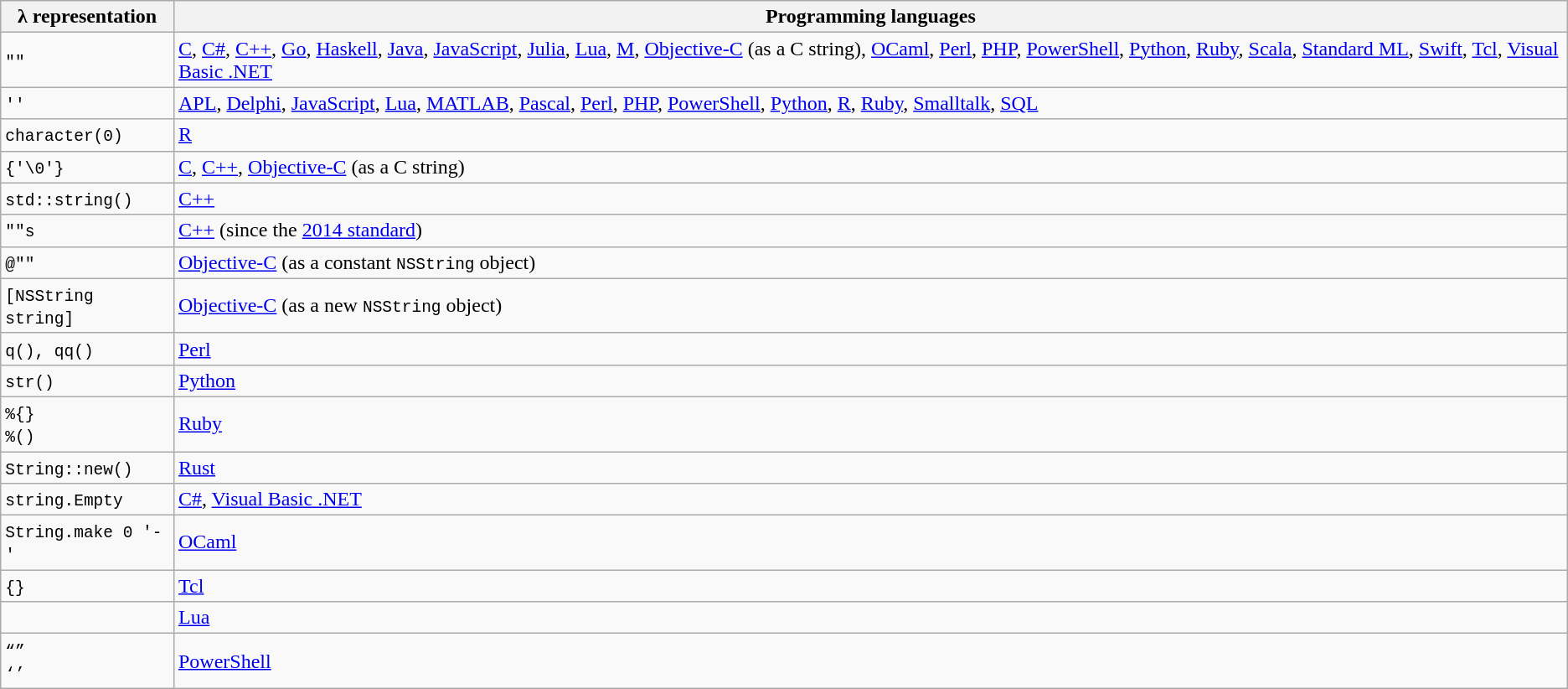<table class="wikitable">
<tr>
<th>λ representation</th>
<th>Programming languages</th>
</tr>
<tr>
<td><code>""</code></td>
<td><a href='#'>C</a>, <a href='#'>C#</a>, <a href='#'>C++</a>, <a href='#'>Go</a>, <a href='#'>Haskell</a>, <a href='#'>Java</a>, <a href='#'>JavaScript</a>, <a href='#'>Julia</a>, <a href='#'>Lua</a>, <a href='#'>M</a>, <a href='#'>Objective-C</a> (as a C string), <a href='#'>OCaml</a>, <a href='#'>Perl</a>, <a href='#'>PHP</a>, <a href='#'>PowerShell</a>, <a href='#'>Python</a>, <a href='#'>Ruby</a>, <a href='#'>Scala</a>, <a href='#'>Standard ML</a>, <a href='#'>Swift</a>, <a href='#'>Tcl</a>, <a href='#'>Visual Basic .NET</a></td>
</tr>
<tr>
<td><code>&#39;&#39;</code></td>
<td><a href='#'>APL</a>, <a href='#'>Delphi</a>, <a href='#'>JavaScript</a>, <a href='#'>Lua</a>, <a href='#'>MATLAB</a>, <a href='#'>Pascal</a>, <a href='#'>Perl</a>, <a href='#'>PHP</a>, <a href='#'>PowerShell</a>, <a href='#'>Python</a>, <a href='#'>R</a>, <a href='#'>Ruby</a>, <a href='#'>Smalltalk</a>, <a href='#'>SQL</a></td>
</tr>
<tr>
<td><code>character(0)</code></td>
<td><a href='#'>R</a></td>
</tr>
<tr>
<td><code>{'\0'}</code></td>
<td><a href='#'>C</a>, <a href='#'>C++</a>, <a href='#'>Objective-C</a> (as a C string)</td>
</tr>
<tr>
<td><code>std::string()</code></td>
<td><a href='#'>C++</a></td>
</tr>
<tr>
<td><code>""s</code></td>
<td><a href='#'>C++</a> (since the <a href='#'>2014 standard</a>)</td>
</tr>
<tr>
<td><code>@""</code></td>
<td><a href='#'>Objective-C</a> (as a constant <code>NSString</code> object)</td>
</tr>
<tr>
<td><code>[NSString string]</code></td>
<td><a href='#'>Objective-C</a> (as a new <code>NSString</code> object)</td>
</tr>
<tr>
<td><code>q(), qq()</code></td>
<td><a href='#'>Perl</a></td>
</tr>
<tr>
<td><code>str()</code></td>
<td><a href='#'>Python</a></td>
</tr>
<tr>
<td><code>%{}</code><br><code>%()</code></td>
<td><a href='#'>Ruby</a></td>
</tr>
<tr>
<td><code>String::new()</code></td>
<td><a href='#'>Rust</a></td>
</tr>
<tr>
<td><code>string.Empty</code></td>
<td><a href='#'>C#</a>, <a href='#'>Visual Basic .NET</a></td>
</tr>
<tr>
<td><code>String.make 0 '-'</code></td>
<td><a href='#'>OCaml</a></td>
</tr>
<tr>
<td><code>{}</code></td>
<td><a href='#'>Tcl</a></td>
</tr>
<tr>
<td><code></code></td>
<td><a href='#'>Lua</a></td>
</tr>
<tr>
<td><code>“”</code><br><code>‘’</code></td>
<td><a href='#'>PowerShell</a></td>
</tr>
</table>
